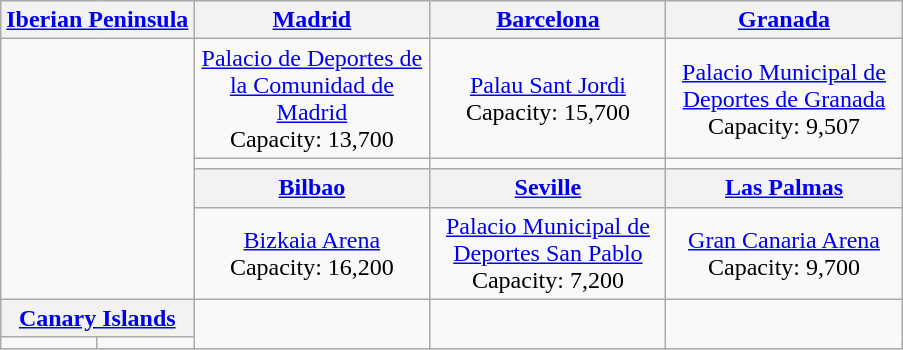<table class="wikitable" style="text-align:center;" align="center">
<tr>
<th colspan=2><a href='#'>Iberian Peninsula</a></th>
<th width=150px><a href='#'>Madrid</a></th>
<th width=150px><a href='#'>Barcelona</a></th>
<th width=150px><a href='#'>Granada</a></th>
</tr>
<tr>
<td colspan="2" rowspan="4"></td>
<td><a href='#'>Palacio de Deportes de la Comunidad de Madrid</a><br>Capacity: 13,700</td>
<td><a href='#'>Palau Sant Jordi</a><br>Capacity: 15,700</td>
<td><a href='#'>Palacio Municipal de Deportes de Granada</a><br>Capacity: 9,507</td>
</tr>
<tr>
<td></td>
<td></td>
<td></td>
</tr>
<tr>
<th><a href='#'>Bilbao</a></th>
<th><a href='#'>Seville</a></th>
<th><a href='#'>Las Palmas</a></th>
</tr>
<tr>
<td><a href='#'>Bizkaia Arena</a><br>Capacity: 16,200</td>
<td><a href='#'>Palacio Municipal de Deportes San Pablo</a><br>Capacity: 7,200</td>
<td><a href='#'>Gran Canaria Arena</a><br>Capacity: 9,700</td>
</tr>
<tr>
<th colspan=2><a href='#'>Canary Islands</a></th>
<td rowspan=2></td>
<td rowspan=2></td>
<td rowspan=2></td>
</tr>
<tr>
<td></td>
<td></td>
</tr>
</table>
